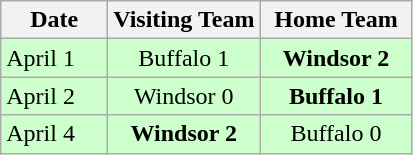<table class="wikitable">
<tr>
<th width="26%">Date</th>
<th width="37%">Visiting Team</th>
<th width="37%">Home Team</th>
</tr>
<tr align="center" bgcolor="#CCFFCC">
<td align="left">April 1</td>
<td>Buffalo 1</td>
<td><strong>Windsor 2</strong></td>
</tr>
<tr align="center" bgcolor="#CCFFCC">
<td align="left">April 2</td>
<td>Windsor 0</td>
<td><strong>Buffalo 1</strong></td>
</tr>
<tr align="center" bgcolor="#CCFFCC">
<td align="left">April 4</td>
<td><strong>Windsor 2</strong></td>
<td>Buffalo 0</td>
</tr>
</table>
